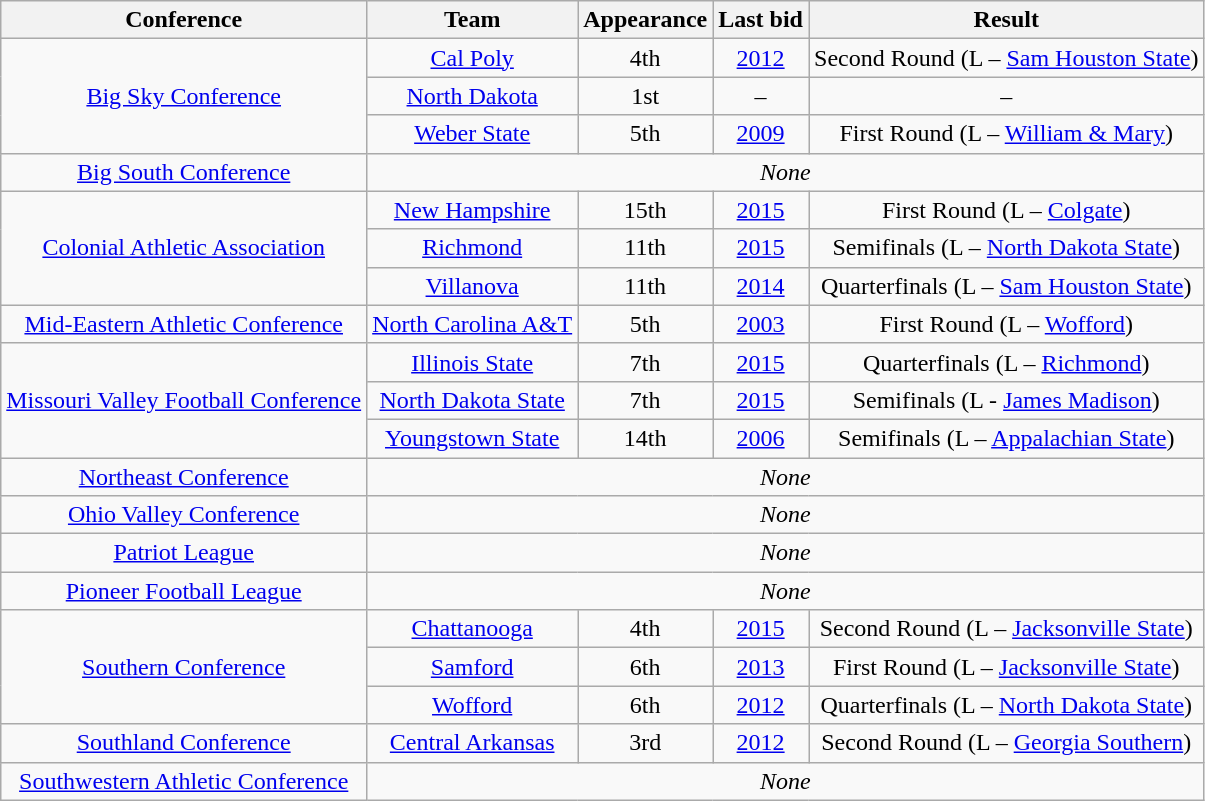<table class="wikitable sortable" style="text-align: center;">
<tr>
<th>Conference</th>
<th>Team</th>
<th data-sort-type="number">Appearance</th>
<th>Last bid</th>
<th>Result</th>
</tr>
<tr>
<td rowspan=3><a href='#'>Big Sky Conference</a></td>
<td><a href='#'>Cal Poly</a></td>
<td>4th</td>
<td><a href='#'>2012</a></td>
<td>Second Round (L – <a href='#'>Sam Houston State</a>)</td>
</tr>
<tr>
<td><a href='#'>North Dakota</a></td>
<td>1st</td>
<td>–</td>
<td>–</td>
</tr>
<tr>
<td><a href='#'>Weber State</a></td>
<td>5th</td>
<td><a href='#'>2009</a></td>
<td>First Round (L – <a href='#'>William & Mary</a>)</td>
</tr>
<tr>
<td><a href='#'>Big South Conference</a></td>
<td colspan=4><em>None</em></td>
</tr>
<tr>
<td rowspan=3><a href='#'>Colonial Athletic Association</a></td>
<td><a href='#'>New Hampshire</a></td>
<td>15th</td>
<td><a href='#'>2015</a></td>
<td>First Round (L – <a href='#'>Colgate</a>)</td>
</tr>
<tr>
<td><a href='#'>Richmond</a></td>
<td>11th</td>
<td><a href='#'>2015</a></td>
<td>Semifinals (L – <a href='#'>North Dakota State</a>)</td>
</tr>
<tr>
<td><a href='#'>Villanova</a></td>
<td>11th</td>
<td><a href='#'>2014</a></td>
<td>Quarterfinals (L – <a href='#'>Sam Houston State</a>)</td>
</tr>
<tr>
<td><a href='#'>Mid-Eastern Athletic Conference</a></td>
<td><a href='#'>North Carolina A&T</a></td>
<td>5th</td>
<td><a href='#'>2003</a></td>
<td>First Round (L – <a href='#'>Wofford</a>)</td>
</tr>
<tr>
<td rowspan=3><a href='#'>Missouri Valley Football Conference</a></td>
<td><a href='#'>Illinois State</a></td>
<td>7th</td>
<td><a href='#'>2015</a></td>
<td>Quarterfinals (L – <a href='#'>Richmond</a>)</td>
</tr>
<tr>
<td><a href='#'>North Dakota State</a></td>
<td>7th</td>
<td><a href='#'>2015</a></td>
<td>Semifinals (L - <a href='#'>James Madison</a>)</td>
</tr>
<tr>
<td><a href='#'>Youngstown State</a></td>
<td>14th</td>
<td><a href='#'>2006</a></td>
<td>Semifinals (L – <a href='#'>Appalachian State</a>)</td>
</tr>
<tr>
<td><a href='#'>Northeast Conference</a></td>
<td colspan=4><em>None</em></td>
</tr>
<tr>
<td><a href='#'>Ohio Valley Conference</a></td>
<td colspan=4><em>None</em></td>
</tr>
<tr>
<td><a href='#'>Patriot League</a></td>
<td colspan=4><em>None</em></td>
</tr>
<tr>
<td><a href='#'>Pioneer Football League</a></td>
<td colspan=4><em>None</em></td>
</tr>
<tr>
<td rowspan=3><a href='#'>Southern Conference</a></td>
<td><a href='#'>Chattanooga</a></td>
<td>4th</td>
<td><a href='#'>2015</a></td>
<td>Second Round (L – <a href='#'>Jacksonville State</a>)</td>
</tr>
<tr>
<td><a href='#'>Samford</a></td>
<td>6th</td>
<td><a href='#'>2013</a></td>
<td>First Round (L – <a href='#'>Jacksonville State</a>)</td>
</tr>
<tr>
<td><a href='#'>Wofford</a></td>
<td>6th</td>
<td><a href='#'>2012</a></td>
<td>Quarterfinals (L – <a href='#'>North Dakota State</a>)</td>
</tr>
<tr>
<td><a href='#'>Southland Conference</a></td>
<td><a href='#'>Central Arkansas</a></td>
<td>3rd</td>
<td><a href='#'>2012</a></td>
<td>Second Round (L – <a href='#'>Georgia Southern</a>)</td>
</tr>
<tr>
<td><a href='#'>Southwestern Athletic Conference</a></td>
<td colspan=4><em>None</em></td>
</tr>
</table>
